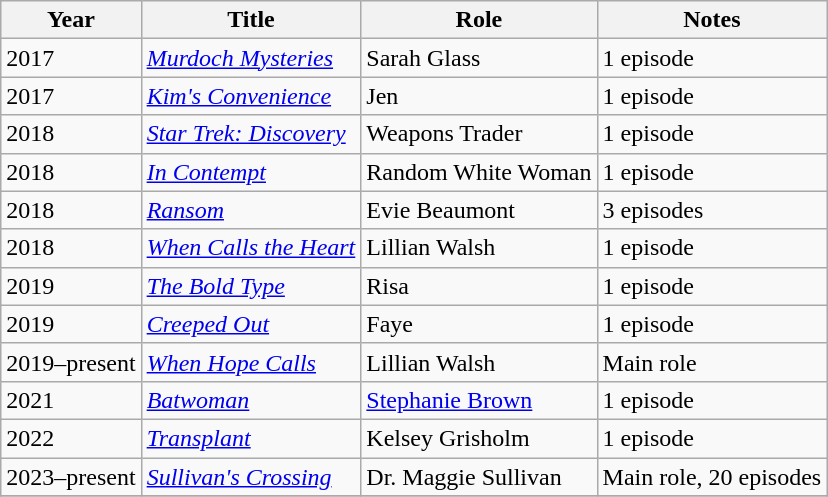<table class="wikitable sortable">
<tr>
<th>Year</th>
<th>Title</th>
<th>Role</th>
<th class="unsortable">Notes</th>
</tr>
<tr>
<td>2017</td>
<td><em><a href='#'>Murdoch Mysteries</a></em></td>
<td>Sarah Glass</td>
<td>1 episode</td>
</tr>
<tr>
<td>2017</td>
<td><em><a href='#'>Kim's Convenience</a></em></td>
<td>Jen</td>
<td>1 episode</td>
</tr>
<tr>
<td>2018</td>
<td><em><a href='#'>Star Trek: Discovery</a></em></td>
<td>Weapons Trader</td>
<td>1 episode</td>
</tr>
<tr>
<td>2018</td>
<td><em><a href='#'>In Contempt</a></em></td>
<td>Random White Woman</td>
<td>1 episode</td>
</tr>
<tr>
<td>2018</td>
<td><em><a href='#'>Ransom</a></em></td>
<td>Evie Beaumont</td>
<td>3 episodes</td>
</tr>
<tr>
<td>2018</td>
<td><em><a href='#'>When Calls the Heart</a></em></td>
<td>Lillian Walsh</td>
<td>1 episode</td>
</tr>
<tr>
<td>2019</td>
<td><em><a href='#'>The Bold Type</a></em></td>
<td>Risa</td>
<td>1 episode</td>
</tr>
<tr>
<td>2019</td>
<td><em><a href='#'>Creeped Out</a></em></td>
<td>Faye</td>
<td>1 episode</td>
</tr>
<tr>
<td>2019–present</td>
<td><em><a href='#'>When Hope Calls</a></em></td>
<td>Lillian Walsh</td>
<td>Main role</td>
</tr>
<tr>
<td>2021</td>
<td><em><a href='#'>Batwoman</a></em></td>
<td><a href='#'>Stephanie Brown</a></td>
<td>1 episode</td>
</tr>
<tr>
<td>2022</td>
<td><em><a href='#'>Transplant</a></em></td>
<td>Kelsey Grisholm</td>
<td>1 episode</td>
</tr>
<tr>
<td>2023–present</td>
<td><em><a href='#'>Sullivan's Crossing</a></em></td>
<td>Dr. Maggie Sullivan</td>
<td>Main role, 20 episodes</td>
</tr>
<tr>
</tr>
</table>
